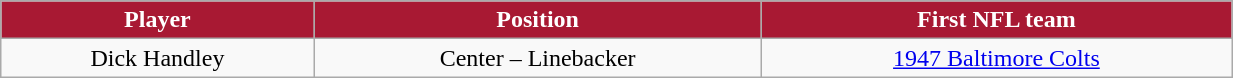<table class="wikitable" width="65%">
<tr align="center"  style="background:#A81933;color:#FFFFFF;">
<td><strong>Player</strong></td>
<td><strong>Position</strong></td>
<td><strong>First NFL team</strong></td>
</tr>
<tr align="center" bgcolor="">
<td>Dick Handley</td>
<td>Center – Linebacker</td>
<td><a href='#'>1947 Baltimore Colts</a></td>
</tr>
</table>
